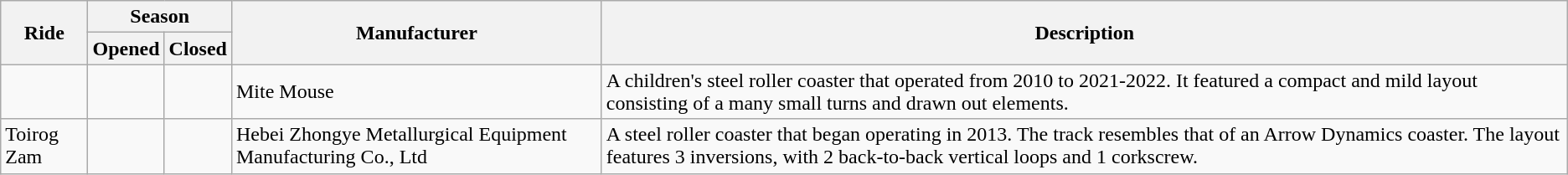<table class="wikitable sortable">
<tr>
<th rowspan=2>Ride</th>
<th colspan=2>Season</th>
<th rowspan=2>Manufacturer</th>
<th rowspan=2>Description</th>
</tr>
<tr>
<th>Opened</th>
<th>Closed</th>
</tr>
<tr>
<td></td>
<td></td>
<td></td>
<td>Mite Mouse</td>
<td>A children's steel roller coaster that operated from 2010 to 2021-2022. It featured a compact and mild layout consisting of a many small turns and drawn out elements.</td>
</tr>
<tr>
<td>Toirog Zam</td>
<td></td>
<td></td>
<td>Hebei Zhongye Metallurgical Equipment Manufacturing Co., Ltd</td>
<td>A steel roller coaster that began operating in 2013. The track resembles that of an Arrow Dynamics coaster. The layout features 3 inversions, with 2 back-to-back vertical loops and 1 corkscrew.</td>
</tr>
</table>
